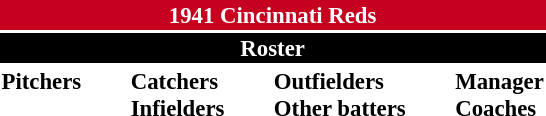<table class="toccolours" style="font-size: 95%;">
<tr>
<th colspan="10" style="background-color: #c6011f; color: white; text-align: center;">1941 Cincinnati Reds</th>
</tr>
<tr>
<td colspan="10" style="background-color: black; color: white; text-align: center;"><strong>Roster</strong></td>
</tr>
<tr>
<td valign="top"><strong>Pitchers</strong><br>










</td>
<td width="25px"></td>
<td valign="top"><strong>Catchers</strong><br>




<strong>Infielders</strong>







</td>
<td width="25px"></td>
<td valign="top"><strong>Outfielders</strong><br>








<strong>Other batters</strong>
</td>
<td width="25px"></td>
<td valign="top"><strong>Manager</strong><br>
<strong>Coaches</strong>

</td>
</tr>
</table>
